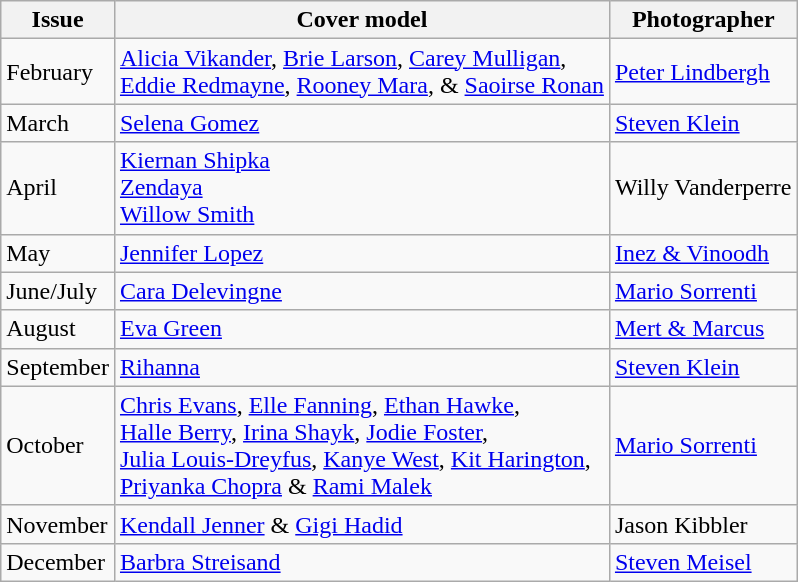<table class="sortable wikitable">
<tr>
<th>Issue</th>
<th>Cover model</th>
<th>Photographer</th>
</tr>
<tr>
<td>February</td>
<td><a href='#'>Alicia Vikander</a>, <a href='#'>Brie Larson</a>, <a href='#'>Carey Mulligan</a>,<br><a href='#'>Eddie Redmayne</a>, <a href='#'>Rooney Mara</a>, & <a href='#'>Saoirse Ronan</a></td>
<td><a href='#'>Peter Lindbergh</a></td>
</tr>
<tr>
<td>March</td>
<td><a href='#'>Selena Gomez</a></td>
<td><a href='#'>Steven Klein</a></td>
</tr>
<tr>
<td>April</td>
<td><a href='#'>Kiernan Shipka</a><br><a href='#'>Zendaya</a><br><a href='#'>Willow Smith</a></td>
<td>Willy Vanderperre</td>
</tr>
<tr>
<td>May</td>
<td><a href='#'>Jennifer Lopez</a></td>
<td><a href='#'>Inez & Vinoodh</a></td>
</tr>
<tr>
<td>June/July</td>
<td><a href='#'>Cara Delevingne</a></td>
<td><a href='#'>Mario Sorrenti</a></td>
</tr>
<tr>
<td>August</td>
<td><a href='#'>Eva Green</a></td>
<td><a href='#'>Mert & Marcus</a></td>
</tr>
<tr>
<td>September</td>
<td><a href='#'>Rihanna</a></td>
<td><a href='#'>Steven Klein</a></td>
</tr>
<tr>
<td>October</td>
<td><a href='#'>Chris Evans</a>, <a href='#'>Elle Fanning</a>, <a href='#'>Ethan Hawke</a>,<br><a href='#'>Halle Berry</a>, <a href='#'>Irina Shayk</a>, <a href='#'>Jodie Foster</a>,<br><a href='#'>Julia Louis-Dreyfus</a>, <a href='#'>Kanye West</a>, <a href='#'>Kit Harington</a>,<br><a href='#'>Priyanka Chopra</a> & <a href='#'>Rami Malek</a></td>
<td><a href='#'>Mario Sorrenti</a></td>
</tr>
<tr>
<td>November</td>
<td><a href='#'>Kendall Jenner</a> & <a href='#'>Gigi Hadid</a></td>
<td>Jason Kibbler</td>
</tr>
<tr>
<td>December</td>
<td><a href='#'>Barbra Streisand</a></td>
<td><a href='#'>Steven Meisel</a></td>
</tr>
</table>
